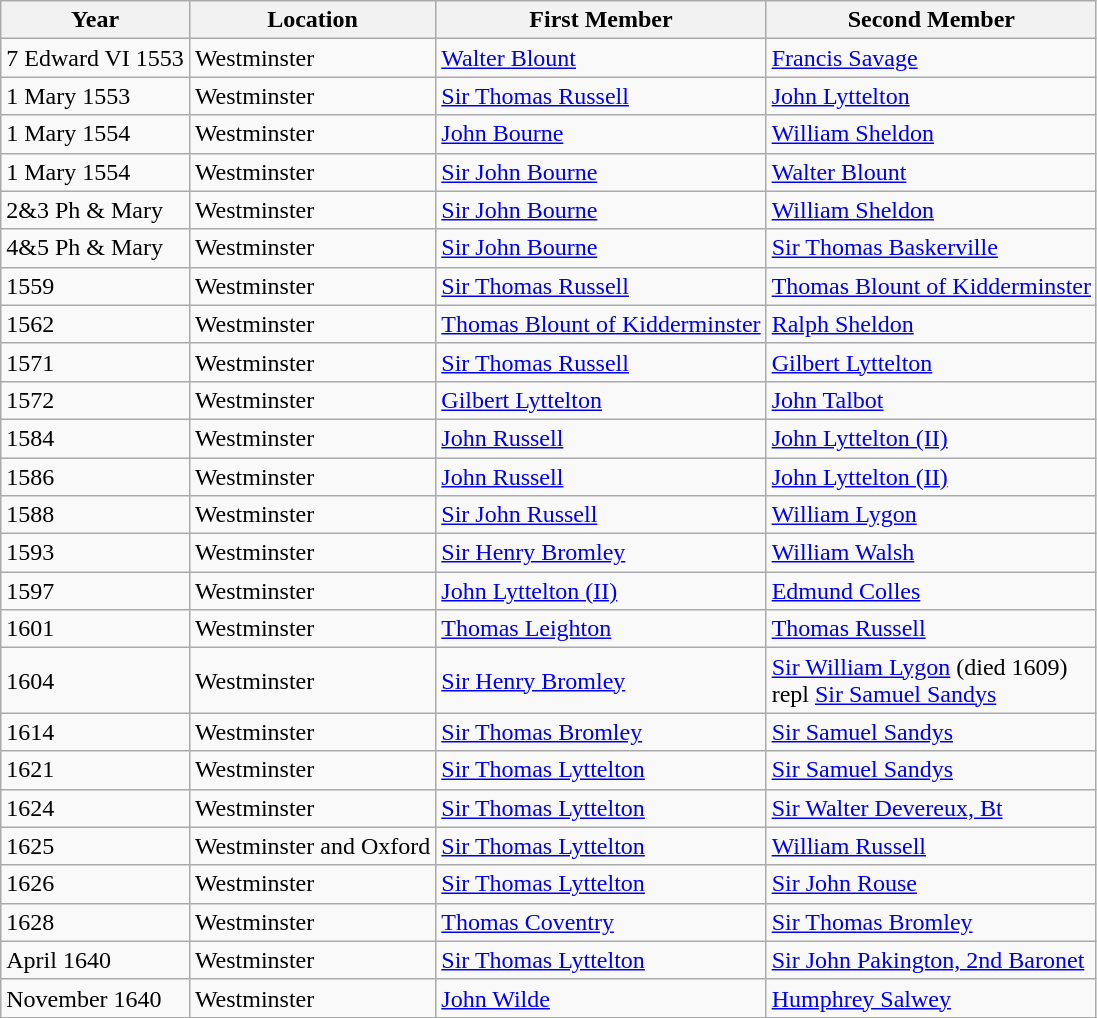<table class="wikitable">
<tr>
<th>Year</th>
<th>Location</th>
<th>First Member</th>
<th>Second Member</th>
</tr>
<tr>
<td>7 Edward VI 1553</td>
<td>Westminster</td>
<td><a href='#'>Walter Blount</a></td>
<td><a href='#'>Francis Savage</a></td>
</tr>
<tr>
<td>1 Mary 1553</td>
<td>Westminster</td>
<td><a href='#'>Sir Thomas Russell</a></td>
<td><a href='#'>John Lyttelton</a></td>
</tr>
<tr>
<td>1 Mary 1554</td>
<td>Westminster</td>
<td><a href='#'>John Bourne</a></td>
<td><a href='#'>William Sheldon</a></td>
</tr>
<tr>
<td>1 Mary 1554</td>
<td>Westminster</td>
<td><a href='#'>Sir John Bourne</a></td>
<td><a href='#'>Walter Blount</a></td>
</tr>
<tr>
<td>2&3 Ph & Mary</td>
<td>Westminster</td>
<td><a href='#'>Sir John Bourne</a></td>
<td><a href='#'>William Sheldon</a></td>
</tr>
<tr>
<td>4&5 Ph & Mary</td>
<td>Westminster</td>
<td><a href='#'>Sir John Bourne</a></td>
<td><a href='#'>Sir Thomas Baskerville</a></td>
</tr>
<tr>
<td>1559</td>
<td>Westminster</td>
<td><a href='#'>Sir Thomas Russell</a></td>
<td><a href='#'>Thomas Blount of Kidderminster</a></td>
</tr>
<tr>
<td>1562</td>
<td>Westminster</td>
<td><a href='#'>Thomas Blount of Kidderminster</a></td>
<td><a href='#'>Ralph Sheldon</a></td>
</tr>
<tr>
<td>1571</td>
<td>Westminster</td>
<td><a href='#'>Sir Thomas Russell</a></td>
<td><a href='#'>Gilbert Lyttelton</a></td>
</tr>
<tr>
<td>1572</td>
<td>Westminster</td>
<td><a href='#'>Gilbert Lyttelton</a></td>
<td><a href='#'>John Talbot</a></td>
</tr>
<tr>
<td>1584</td>
<td>Westminster</td>
<td><a href='#'>John Russell</a></td>
<td><a href='#'>John Lyttelton (II)</a></td>
</tr>
<tr>
<td>1586</td>
<td>Westminster</td>
<td><a href='#'>John Russell</a></td>
<td><a href='#'>John Lyttelton (II)</a></td>
</tr>
<tr>
<td>1588</td>
<td>Westminster</td>
<td><a href='#'>Sir John Russell</a></td>
<td><a href='#'>William Lygon</a></td>
</tr>
<tr>
<td>1593</td>
<td>Westminster</td>
<td><a href='#'>Sir Henry Bromley</a></td>
<td><a href='#'>William Walsh</a></td>
</tr>
<tr>
<td>1597</td>
<td>Westminster</td>
<td><a href='#'>John Lyttelton (II)</a></td>
<td><a href='#'>Edmund Colles</a></td>
</tr>
<tr>
<td>1601</td>
<td>Westminster</td>
<td><a href='#'>Thomas Leighton</a></td>
<td><a href='#'>Thomas Russell</a></td>
</tr>
<tr>
<td>1604</td>
<td>Westminster</td>
<td><a href='#'>Sir Henry Bromley</a></td>
<td><a href='#'>Sir William Lygon</a> (died 1609) <br>repl <a href='#'>Sir Samuel Sandys</a></td>
</tr>
<tr>
<td>1614</td>
<td>Westminster</td>
<td><a href='#'>Sir Thomas Bromley</a></td>
<td><a href='#'>Sir Samuel Sandys</a></td>
</tr>
<tr>
<td>1621</td>
<td>Westminster</td>
<td><a href='#'>Sir Thomas Lyttelton</a></td>
<td><a href='#'>Sir Samuel Sandys</a></td>
</tr>
<tr>
<td>1624</td>
<td>Westminster</td>
<td><a href='#'>Sir Thomas Lyttelton</a></td>
<td><a href='#'>Sir Walter Devereux, Bt</a></td>
</tr>
<tr>
<td>1625</td>
<td>Westminster and Oxford</td>
<td><a href='#'>Sir Thomas Lyttelton</a></td>
<td><a href='#'>William Russell</a></td>
</tr>
<tr>
<td>1626</td>
<td>Westminster</td>
<td><a href='#'>Sir Thomas Lyttelton</a></td>
<td><a href='#'>Sir John Rouse</a></td>
</tr>
<tr>
<td>1628</td>
<td>Westminster</td>
<td><a href='#'>Thomas Coventry</a></td>
<td><a href='#'>Sir Thomas Bromley</a></td>
</tr>
<tr>
<td>April 1640</td>
<td>Westminster</td>
<td><a href='#'>Sir Thomas Lyttelton</a></td>
<td><a href='#'>Sir John Pakington, 2nd Baronet</a></td>
</tr>
<tr>
<td>November 1640</td>
<td>Westminster</td>
<td><a href='#'>John Wilde</a></td>
<td><a href='#'>Humphrey Salwey</a></td>
</tr>
<tr>
</tr>
</table>
